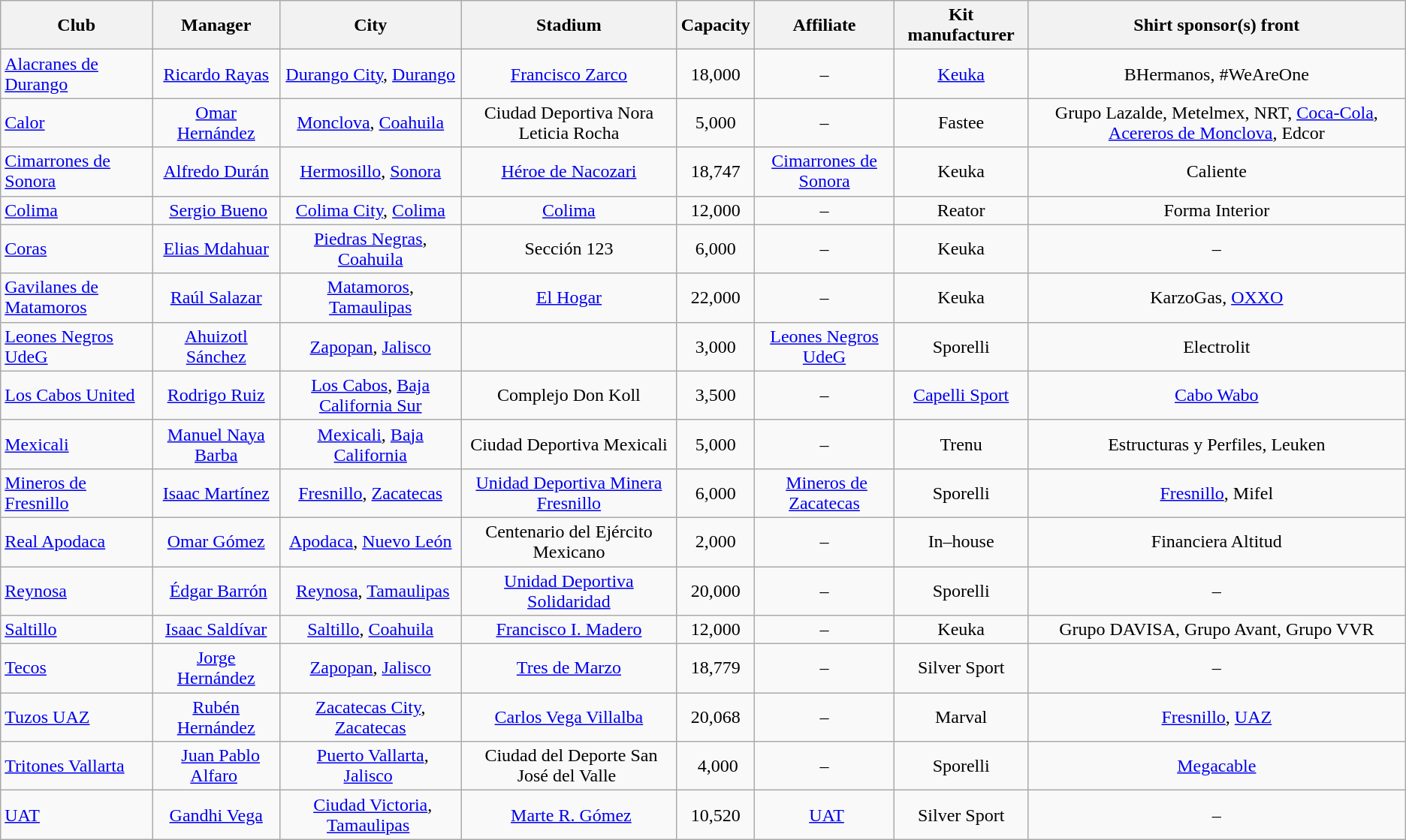<table class="wikitable sortable" style="text-align: center;">
<tr>
<th>Club</th>
<th>Manager</th>
<th>City</th>
<th>Stadium</th>
<th>Capacity</th>
<th>Affiliate</th>
<th>Kit manufacturer</th>
<th>Shirt sponsor(s) front</th>
</tr>
<tr>
<td align="left"><a href='#'>Alacranes de Durango</a></td>
<td> <a href='#'>Ricardo Rayas</a></td>
<td><a href='#'>Durango City</a>, <a href='#'>Durango</a></td>
<td><a href='#'>Francisco Zarco</a></td>
<td>18,000</td>
<td>–</td>
<td><a href='#'>Keuka</a></td>
<td>BHermanos, #WeAreOne</td>
</tr>
<tr>
<td align="left"><a href='#'>Calor</a></td>
<td> <a href='#'>Omar Hernández</a></td>
<td><a href='#'>Monclova</a>, <a href='#'>Coahuila</a></td>
<td>Ciudad Deportiva Nora Leticia Rocha</td>
<td>5,000</td>
<td>–</td>
<td>Fastee</td>
<td>Grupo Lazalde, Metelmex, NRT, <a href='#'>Coca-Cola</a>, <a href='#'>Acereros de Monclova</a>, Edcor</td>
</tr>
<tr>
<td align="left"><a href='#'>Cimarrones de Sonora</a></td>
<td> <a href='#'>Alfredo Durán</a></td>
<td><a href='#'>Hermosillo</a>, <a href='#'>Sonora</a></td>
<td><a href='#'>Héroe de Nacozari</a></td>
<td>18,747</td>
<td><a href='#'>Cimarrones de Sonora</a></td>
<td>Keuka</td>
<td>Caliente</td>
</tr>
<tr>
<td align="left"><a href='#'>Colima</a></td>
<td> <a href='#'>Sergio Bueno</a></td>
<td><a href='#'>Colima City</a>, <a href='#'>Colima</a></td>
<td><a href='#'>Colima</a></td>
<td>12,000</td>
<td>–</td>
<td>Reator</td>
<td>Forma Interior</td>
</tr>
<tr>
<td align="left"><a href='#'>Coras</a></td>
<td> <a href='#'>Elias Mdahuar</a></td>
<td><a href='#'>Piedras Negras</a>, <a href='#'>Coahuila</a></td>
<td>Sección 123</td>
<td>6,000</td>
<td>–</td>
<td>Keuka</td>
<td>–</td>
</tr>
<tr>
<td align="left"><a href='#'>Gavilanes de Matamoros</a></td>
<td> <a href='#'>Raúl Salazar</a></td>
<td><a href='#'>Matamoros</a>, <a href='#'>Tamaulipas</a></td>
<td><a href='#'>El Hogar</a></td>
<td>22,000</td>
<td>–</td>
<td>Keuka</td>
<td>KarzoGas, <a href='#'>OXXO</a></td>
</tr>
<tr>
<td align="left"><a href='#'>Leones Negros UdeG</a></td>
<td> <a href='#'>Ahuizotl Sánchez</a></td>
<td><a href='#'>Zapopan</a>, <a href='#'>Jalisco</a></td>
<td></td>
<td>3,000</td>
<td><a href='#'>Leones Negros UdeG</a></td>
<td>Sporelli</td>
<td>Electrolit</td>
</tr>
<tr>
<td align="left"><a href='#'>Los Cabos United</a></td>
<td> <a href='#'>Rodrigo Ruiz</a></td>
<td><a href='#'>Los Cabos</a>, <a href='#'>Baja California Sur</a></td>
<td>Complejo Don Koll</td>
<td>3,500</td>
<td>–</td>
<td><a href='#'>Capelli Sport</a></td>
<td><a href='#'>Cabo Wabo</a></td>
</tr>
<tr>
<td align="left"><a href='#'>Mexicali</a></td>
<td> <a href='#'>Manuel Naya Barba</a></td>
<td><a href='#'>Mexicali</a>, <a href='#'>Baja California</a></td>
<td>Ciudad Deportiva Mexicali</td>
<td>5,000</td>
<td>–</td>
<td>Trenu</td>
<td>Estructuras y Perfiles, Leuken</td>
</tr>
<tr>
<td align="left"><a href='#'>Mineros de Fresnillo</a></td>
<td> <a href='#'>Isaac Martínez</a></td>
<td><a href='#'>Fresnillo</a>, <a href='#'>Zacatecas</a></td>
<td><a href='#'>Unidad Deportiva Minera Fresnillo</a></td>
<td>6,000</td>
<td> <a href='#'>Mineros de Zacatecas</a></td>
<td>Sporelli</td>
<td><a href='#'>Fresnillo</a>, Mifel</td>
</tr>
<tr>
<td align="left"><a href='#'>Real Apodaca</a></td>
<td> <a href='#'>Omar Gómez</a></td>
<td><a href='#'>Apodaca</a>, <a href='#'>Nuevo León</a></td>
<td>Centenario del Ejército Mexicano</td>
<td>2,000</td>
<td>–</td>
<td>In–house</td>
<td>Financiera Altitud</td>
</tr>
<tr>
<td align="left"><a href='#'>Reynosa</a> </td>
<td>  <a href='#'>Édgar Barrón</a> </td>
<td> <a href='#'>Reynosa</a>, <a href='#'>Tamaulipas</a></td>
<td><a href='#'>Unidad Deportiva Solidaridad</a></td>
<td> 20,000 </td>
<td>–</td>
<td>Sporelli</td>
<td>–</td>
</tr>
<tr>
<td align="left"><a href='#'>Saltillo</a></td>
<td> <a href='#'>Isaac Saldívar</a></td>
<td><a href='#'>Saltillo</a>, <a href='#'>Coahuila</a></td>
<td><a href='#'>Francisco I. Madero</a></td>
<td>12,000</td>
<td>–</td>
<td>Keuka</td>
<td>Grupo DAVISA, Grupo Avant, Grupo VVR</td>
</tr>
<tr>
<td align="left"><a href='#'>Tecos</a></td>
<td> <a href='#'>Jorge Hernández</a></td>
<td><a href='#'>Zapopan</a>, <a href='#'>Jalisco</a></td>
<td><a href='#'>Tres de Marzo</a></td>
<td>18,779</td>
<td>–</td>
<td>Silver Sport</td>
<td>–</td>
</tr>
<tr>
<td align="left"><a href='#'>Tuzos UAZ</a></td>
<td> <a href='#'>Rubén Hernández</a></td>
<td><a href='#'>Zacatecas City</a>, <a href='#'>Zacatecas</a></td>
<td><a href='#'>Carlos Vega Villalba</a></td>
<td>20,068</td>
<td>–</td>
<td>Marval</td>
<td><a href='#'>Fresnillo</a>, <a href='#'>UAZ</a></td>
</tr>
<tr>
<td align="left"><a href='#'>Tritones Vallarta</a> </td>
<td>  <a href='#'>Juan Pablo Alfaro</a> </td>
<td> <a href='#'>Puerto Vallarta</a>, <a href='#'>Jalisco</a> </td>
<td> Ciudad del Deporte San José del Valle </td>
<td> 4,000</td>
<td>–</td>
<td>Sporelli</td>
<td><a href='#'>Megacable</a></td>
</tr>
<tr>
<td align="left"><a href='#'>UAT</a></td>
<td> <a href='#'>Gandhi Vega</a> </td>
<td> <a href='#'>Ciudad Victoria</a>, <a href='#'>Tamaulipas</a> </td>
<td> <a href='#'>Marte R. Gómez</a></td>
<td>10,520</td>
<td> <a href='#'>UAT</a></td>
<td>Silver Sport</td>
<td>–</td>
</tr>
</table>
